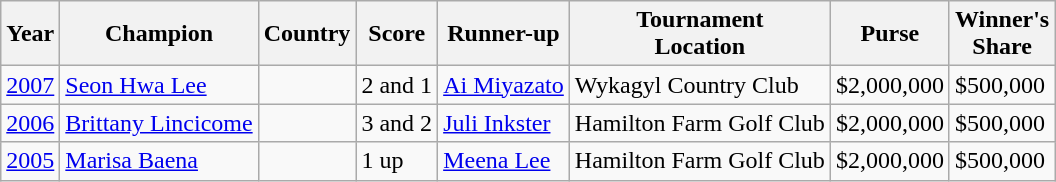<table class="wikitable">
<tr>
<th>Year</th>
<th>Champion</th>
<th>Country</th>
<th>Score</th>
<th>Runner-up</th>
<th>Tournament<br>Location</th>
<th>Purse</th>
<th>Winner's<br>Share</th>
</tr>
<tr>
<td><a href='#'>2007</a></td>
<td><a href='#'>Seon Hwa Lee</a></td>
<td></td>
<td>2 and 1</td>
<td><a href='#'>Ai Miyazato</a></td>
<td>Wykagyl Country Club</td>
<td>$2,000,000</td>
<td>$500,000</td>
</tr>
<tr>
<td><a href='#'>2006</a></td>
<td><a href='#'>Brittany Lincicome</a></td>
<td></td>
<td>3 and 2</td>
<td><a href='#'>Juli Inkster</a></td>
<td>Hamilton Farm Golf Club</td>
<td>$2,000,000</td>
<td>$500,000</td>
</tr>
<tr>
<td><a href='#'>2005</a></td>
<td><a href='#'>Marisa Baena</a></td>
<td></td>
<td>1 up</td>
<td><a href='#'>Meena Lee</a></td>
<td>Hamilton Farm Golf Club</td>
<td>$2,000,000</td>
<td>$500,000</td>
</tr>
</table>
